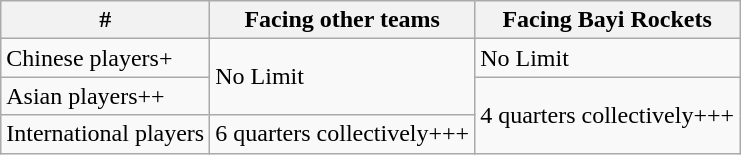<table class="wikitable">
<tr>
<th>#</th>
<th>Facing other teams</th>
<th>Facing Bayi Rockets</th>
</tr>
<tr>
<td>Chinese players+</td>
<td rowspan=2>No Limit</td>
<td>No Limit</td>
</tr>
<tr>
<td>Asian players++</td>
<td rowspan=2>4 quarters collectively+++</td>
</tr>
<tr>
<td>International players</td>
<td>6 quarters collectively+++</td>
</tr>
</table>
